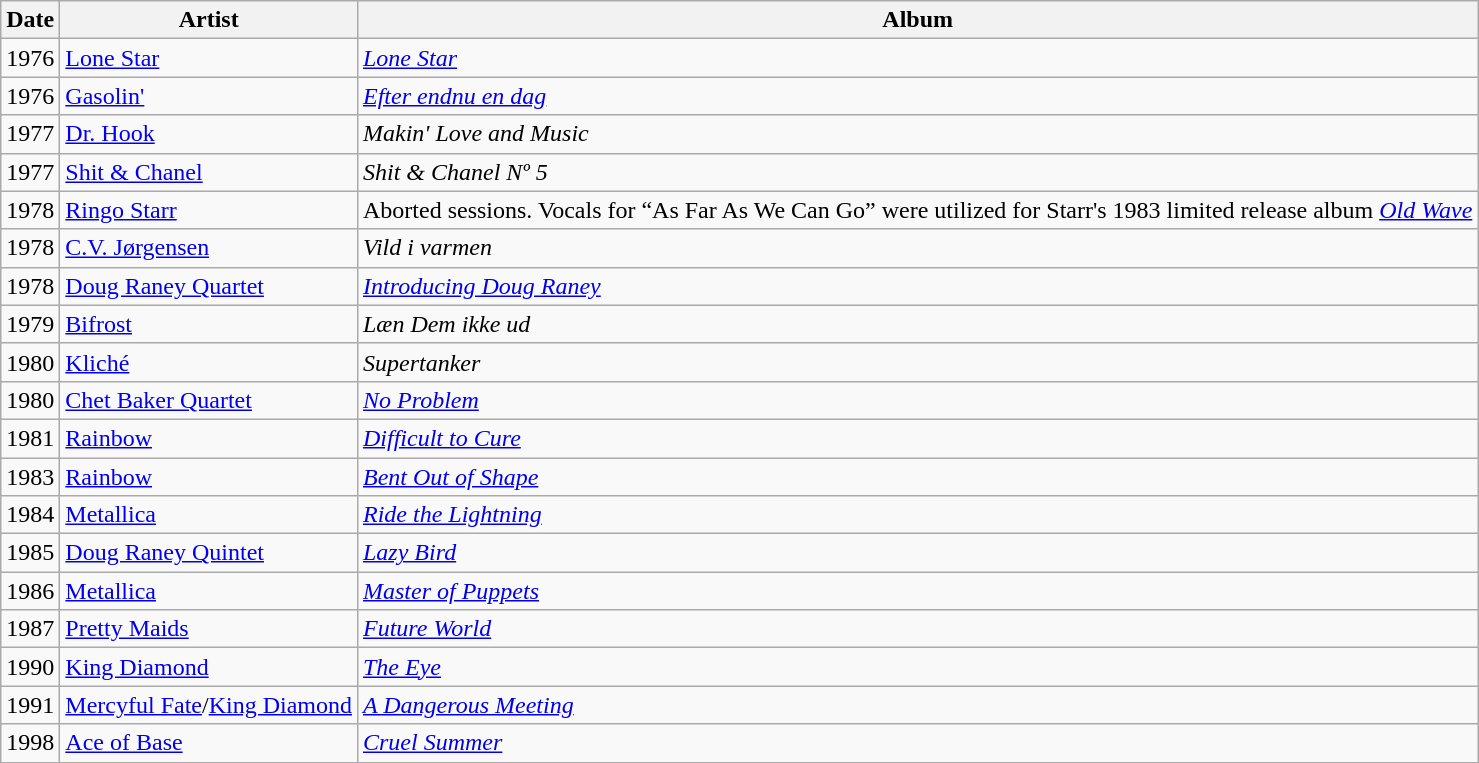<table class="wikitable">
<tr>
<th>Date</th>
<th>Artist</th>
<th>Album</th>
</tr>
<tr>
<td>1976</td>
<td><a href='#'>Lone Star</a></td>
<td><em><a href='#'>Lone Star</a></em></td>
</tr>
<tr>
<td>1976</td>
<td><a href='#'>Gasolin'</a></td>
<td><em><a href='#'>Efter endnu en dag</a></em></td>
</tr>
<tr>
<td>1977</td>
<td><a href='#'>Dr. Hook</a></td>
<td><em>Makin' Love and Music</em></td>
</tr>
<tr>
<td>1977</td>
<td><a href='#'>Shit & Chanel</a></td>
<td><em>Shit & Chanel Nº 5</em></td>
</tr>
<tr>
<td>1978</td>
<td><a href='#'>Ringo Starr</a></td>
<td>Aborted sessions. Vocals for “As Far As We Can Go” were utilized for Starr's 1983 limited release album <em><a href='#'>Old Wave</a></em></td>
</tr>
<tr>
<td>1978</td>
<td><a href='#'>C.V. Jørgensen</a></td>
<td><em>Vild i varmen</em></td>
</tr>
<tr>
<td>1978</td>
<td><a href='#'>Doug Raney Quartet</a></td>
<td><em><a href='#'>Introducing Doug Raney</a></em></td>
</tr>
<tr>
<td>1979</td>
<td><a href='#'>Bifrost</a></td>
<td><em>Læn Dem ikke ud</em></td>
</tr>
<tr>
<td>1980</td>
<td><a href='#'>Kliché</a></td>
<td><em>Supertanker</em></td>
</tr>
<tr>
<td>1980</td>
<td><a href='#'>Chet Baker Quartet</a></td>
<td><em><a href='#'>No Problem</a></em></td>
</tr>
<tr>
<td>1981</td>
<td><a href='#'>Rainbow</a></td>
<td><em><a href='#'>Difficult to Cure</a></em></td>
</tr>
<tr>
<td>1983</td>
<td><a href='#'>Rainbow</a></td>
<td><em><a href='#'>Bent Out of Shape</a></em></td>
</tr>
<tr>
<td>1984</td>
<td><a href='#'>Metallica</a></td>
<td><em><a href='#'>Ride the Lightning</a></em></td>
</tr>
<tr>
<td>1985</td>
<td><a href='#'>Doug Raney Quintet</a></td>
<td><em><a href='#'>Lazy Bird</a></em></td>
</tr>
<tr>
<td>1986</td>
<td><a href='#'>Metallica</a></td>
<td><em><a href='#'>Master of Puppets</a></em></td>
</tr>
<tr>
<td>1987</td>
<td><a href='#'>Pretty Maids</a></td>
<td><em><a href='#'>Future World</a></em></td>
</tr>
<tr>
<td>1990</td>
<td><a href='#'>King Diamond</a></td>
<td><em><a href='#'>The Eye</a></em></td>
</tr>
<tr>
<td>1991</td>
<td><a href='#'>Mercyful Fate</a>/<a href='#'>King Diamond</a></td>
<td><em><a href='#'>A Dangerous Meeting</a></em></td>
</tr>
<tr>
<td>1998</td>
<td><a href='#'>Ace of Base</a></td>
<td><em><a href='#'>Cruel Summer</a></em></td>
</tr>
</table>
